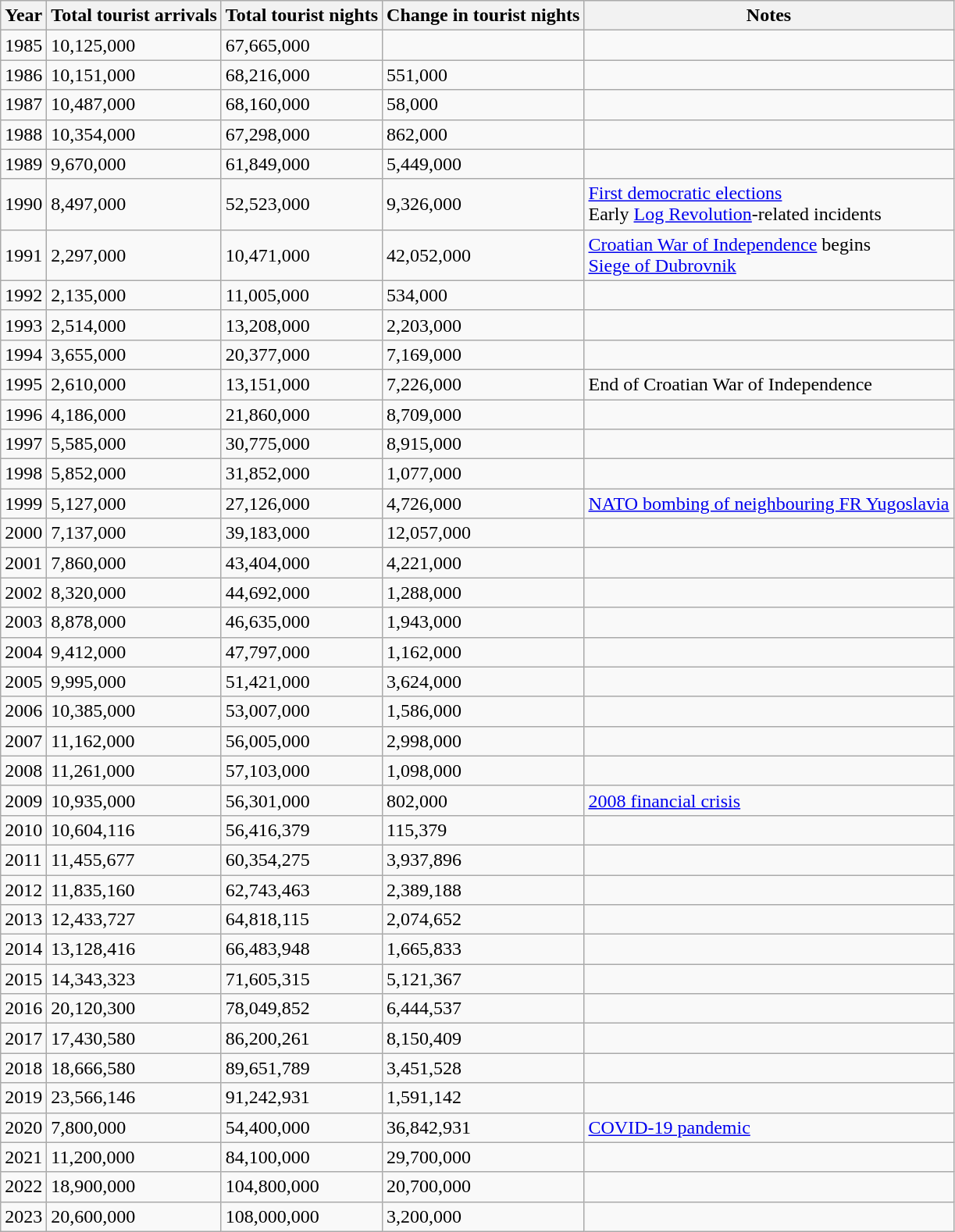<table class="wikitable">
<tr>
<th>Year</th>
<th>Total tourist arrivals</th>
<th>Total tourist nights</th>
<th>Change in tourist nights</th>
<th>Notes</th>
</tr>
<tr>
<td>1985</td>
<td>10,125,000</td>
<td>67,665,000</td>
<td></td>
<td></td>
</tr>
<tr>
<td>1986</td>
<td>10,151,000</td>
<td>68,216,000</td>
<td> 551,000</td>
<td></td>
</tr>
<tr>
<td>1987</td>
<td>10,487,000</td>
<td>68,160,000</td>
<td> 58,000</td>
<td></td>
</tr>
<tr>
<td>1988</td>
<td>10,354,000</td>
<td>67,298,000</td>
<td> 862,000</td>
<td></td>
</tr>
<tr>
<td>1989</td>
<td>9,670,000</td>
<td>61,849,000</td>
<td> 5,449,000</td>
<td></td>
</tr>
<tr>
<td>1990</td>
<td>8,497,000</td>
<td>52,523,000</td>
<td> 9,326,000</td>
<td><a href='#'>First democratic elections</a><br>Early <a href='#'>Log Revolution</a>-related incidents</td>
</tr>
<tr>
<td>1991</td>
<td>2,297,000</td>
<td>10,471,000</td>
<td> 42,052,000</td>
<td><a href='#'>Croatian War of Independence</a> begins<br><a href='#'>Siege of Dubrovnik</a></td>
</tr>
<tr>
<td>1992</td>
<td>2,135,000</td>
<td>11,005,000</td>
<td> 534,000</td>
<td></td>
</tr>
<tr>
<td>1993</td>
<td>2,514,000</td>
<td>13,208,000</td>
<td> 2,203,000</td>
<td></td>
</tr>
<tr>
<td>1994</td>
<td>3,655,000</td>
<td>20,377,000</td>
<td> 7,169,000</td>
<td></td>
</tr>
<tr>
<td>1995</td>
<td>2,610,000</td>
<td>13,151,000</td>
<td> 7,226,000</td>
<td>End of Croatian War of Independence</td>
</tr>
<tr>
<td>1996</td>
<td>4,186,000</td>
<td>21,860,000</td>
<td> 8,709,000</td>
<td></td>
</tr>
<tr>
<td>1997</td>
<td>5,585,000</td>
<td>30,775,000</td>
<td> 8,915,000</td>
<td></td>
</tr>
<tr>
<td>1998</td>
<td>5,852,000</td>
<td>31,852,000</td>
<td> 1,077,000</td>
<td></td>
</tr>
<tr>
<td>1999</td>
<td>5,127,000</td>
<td>27,126,000</td>
<td> 4,726,000</td>
<td><a href='#'>NATO bombing of neighbouring FR Yugoslavia</a></td>
</tr>
<tr>
<td>2000</td>
<td>7,137,000</td>
<td>39,183,000</td>
<td> 12,057,000</td>
<td></td>
</tr>
<tr>
<td>2001</td>
<td>7,860,000</td>
<td>43,404,000</td>
<td> 4,221,000</td>
<td></td>
</tr>
<tr>
<td>2002</td>
<td>8,320,000</td>
<td>44,692,000</td>
<td> 1,288,000</td>
<td></td>
</tr>
<tr>
<td>2003</td>
<td>8,878,000</td>
<td>46,635,000</td>
<td> 1,943,000</td>
<td></td>
</tr>
<tr>
<td>2004</td>
<td>9,412,000</td>
<td>47,797,000</td>
<td> 1,162,000</td>
<td></td>
</tr>
<tr>
<td>2005</td>
<td>9,995,000</td>
<td>51,421,000</td>
<td> 3,624,000</td>
<td></td>
</tr>
<tr>
<td>2006</td>
<td>10,385,000</td>
<td>53,007,000</td>
<td> 1,586,000</td>
<td></td>
</tr>
<tr>
<td>2007</td>
<td>11,162,000</td>
<td>56,005,000</td>
<td> 2,998,000</td>
<td></td>
</tr>
<tr>
<td>2008</td>
<td>11,261,000</td>
<td>57,103,000</td>
<td> 1,098,000</td>
<td></td>
</tr>
<tr>
<td>2009</td>
<td>10,935,000</td>
<td>56,301,000</td>
<td> 802,000</td>
<td><a href='#'>2008 financial crisis</a></td>
</tr>
<tr>
<td>2010</td>
<td>10,604,116</td>
<td>56,416,379</td>
<td> 115,379</td>
<td></td>
</tr>
<tr>
<td>2011</td>
<td>11,455,677</td>
<td>60,354,275</td>
<td> 3,937,896</td>
<td></td>
</tr>
<tr>
<td>2012</td>
<td>11,835,160</td>
<td>62,743,463</td>
<td> 2,389,188</td>
<td></td>
</tr>
<tr>
<td>2013</td>
<td>12,433,727</td>
<td>64,818,115</td>
<td> 2,074,652</td>
<td></td>
</tr>
<tr>
<td>2014</td>
<td>13,128,416</td>
<td>66,483,948</td>
<td> 1,665,833</td>
<td></td>
</tr>
<tr>
<td>2015</td>
<td>14,343,323</td>
<td>71,605,315</td>
<td> 5,121,367</td>
<td></td>
</tr>
<tr>
<td>2016</td>
<td>20,120,300</td>
<td>78,049,852</td>
<td> 6,444,537</td>
<td></td>
</tr>
<tr>
<td>2017</td>
<td>17,430,580</td>
<td>86,200,261</td>
<td> 8,150,409</td>
<td></td>
</tr>
<tr>
<td>2018</td>
<td>18,666,580</td>
<td>89,651,789</td>
<td> 3,451,528</td>
<td></td>
</tr>
<tr>
<td>2019</td>
<td>23,566,146</td>
<td>91,242,931</td>
<td> 1,591,142</td>
<td></td>
</tr>
<tr>
<td>2020</td>
<td>7,800,000</td>
<td>54,400,000</td>
<td> 36,842,931</td>
<td><a href='#'>COVID-19 pandemic</a></td>
</tr>
<tr>
<td>2021</td>
<td>11,200,000</td>
<td>84,100,000</td>
<td> 29,700,000</td>
<td></td>
</tr>
<tr>
<td>2022</td>
<td>18,900,000</td>
<td>104,800,000</td>
<td> 20,700,000</td>
<td></td>
</tr>
<tr>
<td>2023</td>
<td>20,600,000</td>
<td>108,000,000</td>
<td> 3,200,000</td>
<td></td>
</tr>
</table>
